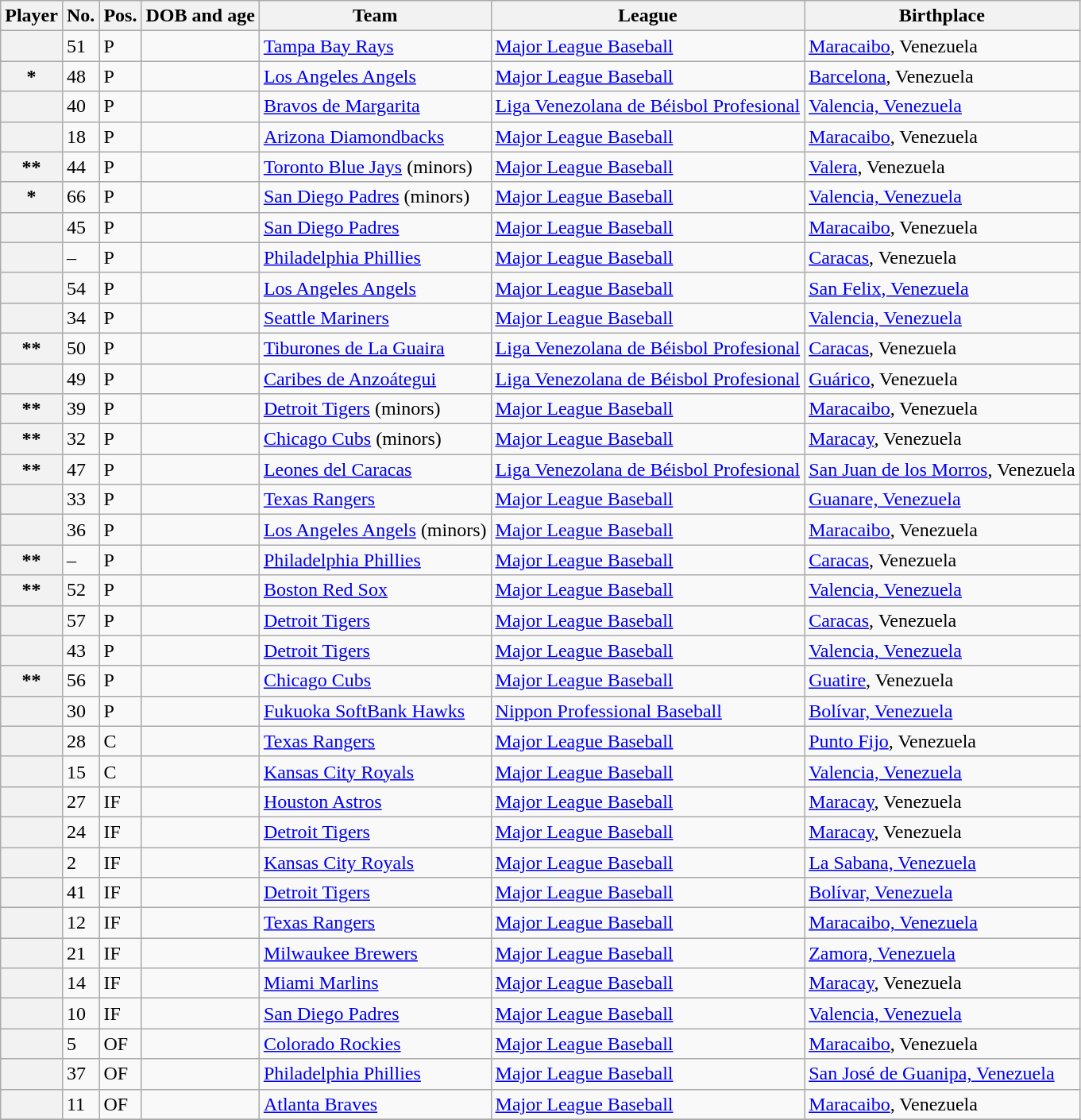<table class="wikitable sortable plainrowheaders">
<tr>
<th scope="col">Player</th>
<th scope="col">No.</th>
<th scope="col">Pos.</th>
<th scope="col">DOB and age</th>
<th scope="col">Team</th>
<th scope="col">League</th>
<th scope="col">Birthplace</th>
</tr>
<tr>
<th scope="row"></th>
<td>51</td>
<td>P</td>
<td></td>
<td> <a href='#'>Tampa Bay Rays</a></td>
<td><a href='#'>Major League Baseball</a></td>
<td> <a href='#'>Maracaibo</a>, Venezuela</td>
</tr>
<tr>
<th scope="row">*</th>
<td>48</td>
<td>P</td>
<td></td>
<td> <a href='#'>Los Angeles Angels</a></td>
<td><a href='#'>Major League Baseball</a></td>
<td> <a href='#'>Barcelona</a>, Venezuela</td>
</tr>
<tr>
<th scope="row"></th>
<td>40</td>
<td>P</td>
<td></td>
<td> <a href='#'>Bravos de Margarita</a></td>
<td><a href='#'>Liga Venezolana de Béisbol Profesional</a></td>
<td> <a href='#'>Valencia, Venezuela</a></td>
</tr>
<tr>
<th scope="row"></th>
<td>18</td>
<td>P</td>
<td></td>
<td> <a href='#'>Arizona Diamondbacks</a></td>
<td><a href='#'>Major League Baseball</a></td>
<td> <a href='#'>Maracaibo</a>, Venezuela</td>
</tr>
<tr>
<th scope="row">**</th>
<td>44</td>
<td>P</td>
<td></td>
<td> <a href='#'>Toronto Blue Jays</a> (minors)</td>
<td><a href='#'>Major League Baseball</a></td>
<td> <a href='#'>Valera</a>, Venezuela</td>
</tr>
<tr>
<th scope="row">*</th>
<td>66</td>
<td>P</td>
<td></td>
<td> <a href='#'>San Diego Padres</a> (minors)</td>
<td><a href='#'>Major League Baseball</a></td>
<td> <a href='#'>Valencia, Venezuela</a></td>
</tr>
<tr>
<th scope="row"></th>
<td>45</td>
<td>P</td>
<td></td>
<td> <a href='#'>San Diego Padres</a></td>
<td><a href='#'>Major League Baseball</a></td>
<td> <a href='#'>Maracaibo</a>, Venezuela</td>
</tr>
<tr>
<th scope="row"></th>
<td>–</td>
<td>P</td>
<td></td>
<td> <a href='#'>Philadelphia Phillies</a></td>
<td><a href='#'>Major League Baseball</a></td>
<td> <a href='#'>Caracas</a>, Venezuela</td>
</tr>
<tr>
<th scope="row"></th>
<td>54</td>
<td>P</td>
<td></td>
<td> <a href='#'>Los Angeles Angels</a></td>
<td><a href='#'>Major League Baseball</a></td>
<td> <a href='#'>San Felix, Venezuela</a></td>
</tr>
<tr>
<th scope="row"></th>
<td>34</td>
<td>P</td>
<td></td>
<td> <a href='#'>Seattle Mariners</a></td>
<td><a href='#'>Major League Baseball</a></td>
<td> <a href='#'>Valencia, Venezuela</a></td>
</tr>
<tr>
<th scope="row">**</th>
<td>50</td>
<td>P</td>
<td></td>
<td> <a href='#'>Tiburones de La Guaira</a></td>
<td><a href='#'>Liga Venezolana de Béisbol Profesional</a></td>
<td> <a href='#'>Caracas</a>, Venezuela</td>
</tr>
<tr>
<th scope="row"></th>
<td>49</td>
<td>P</td>
<td></td>
<td> <a href='#'>Caribes de Anzoátegui</a></td>
<td><a href='#'>Liga Venezolana de Béisbol Profesional</a></td>
<td> <a href='#'>Guárico</a>, Venezuela</td>
</tr>
<tr>
<th scope="row">**</th>
<td>39</td>
<td>P</td>
<td></td>
<td> <a href='#'>Detroit Tigers</a> (minors)</td>
<td><a href='#'>Major League Baseball</a></td>
<td> <a href='#'>Maracaibo</a>, Venezuela</td>
</tr>
<tr>
<th scope="row">**</th>
<td>32</td>
<td>P</td>
<td></td>
<td> <a href='#'>Chicago Cubs</a> (minors)</td>
<td><a href='#'>Major League Baseball</a></td>
<td> <a href='#'>Maracay</a>, Venezuela</td>
</tr>
<tr>
<th scope="row">**</th>
<td>47</td>
<td>P</td>
<td></td>
<td> <a href='#'>Leones del Caracas</a></td>
<td><a href='#'>Liga Venezolana de Béisbol Profesional</a></td>
<td> <a href='#'>San Juan de los Morros</a>, Venezuela</td>
</tr>
<tr>
<th scope="row"></th>
<td>33</td>
<td>P</td>
<td></td>
<td> <a href='#'>Texas Rangers</a></td>
<td><a href='#'>Major League Baseball</a></td>
<td> <a href='#'> Guanare, Venezuela</a></td>
</tr>
<tr>
<th scope="row"></th>
<td>36</td>
<td>P</td>
<td></td>
<td> <a href='#'>Los Angeles Angels</a> (minors)</td>
<td><a href='#'>Major League Baseball</a></td>
<td> <a href='#'>Maracaibo</a>, Venezuela</td>
</tr>
<tr>
<th scope="row">**</th>
<td>–</td>
<td>P</td>
<td></td>
<td> <a href='#'>Philadelphia Phillies</a></td>
<td><a href='#'>Major League Baseball</a></td>
<td> <a href='#'>Caracas</a>, Venezuela</td>
</tr>
<tr>
<th scope="row">**</th>
<td>52</td>
<td>P</td>
<td></td>
<td> <a href='#'>Boston Red Sox</a></td>
<td><a href='#'>Major League Baseball</a></td>
<td> <a href='#'>Valencia, Venezuela</a></td>
</tr>
<tr>
<th scope="row"></th>
<td>57</td>
<td>P</td>
<td></td>
<td> <a href='#'>Detroit Tigers</a></td>
<td><a href='#'>Major League Baseball</a></td>
<td> <a href='#'>Caracas</a>, Venezuela</td>
</tr>
<tr>
<th scope="row"></th>
<td>43</td>
<td>P</td>
<td></td>
<td> <a href='#'>Detroit Tigers</a></td>
<td><a href='#'>Major League Baseball</a></td>
<td> <a href='#'>Valencia, Venezuela</a></td>
</tr>
<tr>
<th scope="row">**</th>
<td>56</td>
<td>P</td>
<td></td>
<td> <a href='#'>Chicago Cubs</a></td>
<td><a href='#'>Major League Baseball</a></td>
<td> <a href='#'>Guatire</a>, Venezuela</td>
</tr>
<tr>
<th scope="row"></th>
<td>30</td>
<td>P</td>
<td></td>
<td> <a href='#'>Fukuoka SoftBank Hawks</a></td>
<td><a href='#'>Nippon Professional Baseball</a></td>
<td> <a href='#'>Bolívar, Venezuela</a></td>
</tr>
<tr>
<th scope="row"></th>
<td>28</td>
<td>C</td>
<td></td>
<td> <a href='#'>Texas Rangers</a></td>
<td><a href='#'>Major League Baseball</a></td>
<td> <a href='#'>Punto Fijo</a>, Venezuela</td>
</tr>
<tr>
<th scope="row"></th>
<td>15</td>
<td>C</td>
<td></td>
<td> <a href='#'>Kansas City Royals</a></td>
<td><a href='#'>Major League Baseball</a></td>
<td> <a href='#'>Valencia, Venezuela</a></td>
</tr>
<tr>
<th scope="row"></th>
<td>27</td>
<td>IF</td>
<td></td>
<td> <a href='#'>Houston Astros</a></td>
<td><a href='#'>Major League Baseball</a></td>
<td> <a href='#'>Maracay</a>, Venezuela</td>
</tr>
<tr>
<th scope="row"></th>
<td>24</td>
<td>IF</td>
<td></td>
<td> <a href='#'>Detroit Tigers</a></td>
<td><a href='#'>Major League Baseball</a></td>
<td> <a href='#'>Maracay</a>, Venezuela</td>
</tr>
<tr>
<th scope="row"></th>
<td>2</td>
<td>IF</td>
<td></td>
<td> <a href='#'>Kansas City Royals</a></td>
<td><a href='#'>Major League Baseball</a></td>
<td> <a href='#'>La Sabana, Venezuela</a></td>
</tr>
<tr>
<th scope="row"></th>
<td>41</td>
<td>IF</td>
<td></td>
<td> <a href='#'>Detroit Tigers</a></td>
<td><a href='#'>Major League Baseball</a></td>
<td> <a href='#'>Bolívar, Venezuela</a></td>
</tr>
<tr>
<th scope="row"></th>
<td>12</td>
<td>IF</td>
<td></td>
<td> <a href='#'>Texas Rangers</a></td>
<td><a href='#'>Major League Baseball</a></td>
<td> <a href='#'>Maracaibo, Venezuela</a></td>
</tr>
<tr>
<th scope="row"></th>
<td>21</td>
<td>IF</td>
<td></td>
<td> <a href='#'>Milwaukee Brewers</a></td>
<td><a href='#'>Major League Baseball</a></td>
<td> <a href='#'>Zamora, Venezuela</a></td>
</tr>
<tr>
<th scope="row"></th>
<td>14</td>
<td>IF</td>
<td></td>
<td> <a href='#'>Miami Marlins</a></td>
<td><a href='#'>Major League Baseball</a></td>
<td> <a href='#'>Maracay</a>, Venezuela</td>
</tr>
<tr>
<th scope="row"></th>
<td>10</td>
<td>IF</td>
<td></td>
<td> <a href='#'>San Diego Padres</a></td>
<td><a href='#'>Major League Baseball</a></td>
<td> <a href='#'>Valencia, Venezuela</a></td>
</tr>
<tr>
<th scope="row"></th>
<td>5</td>
<td>OF</td>
<td></td>
<td> <a href='#'>Colorado Rockies</a></td>
<td><a href='#'>Major League Baseball</a></td>
<td> <a href='#'>Maracaibo</a>, Venezuela</td>
</tr>
<tr>
<th scope="row"></th>
<td>37</td>
<td>OF</td>
<td></td>
<td> <a href='#'>Philadelphia Phillies</a></td>
<td><a href='#'>Major League Baseball</a></td>
<td> <a href='#'>San José de Guanipa, Venezuela</a></td>
</tr>
<tr>
<th scope="row"></th>
<td>11</td>
<td>OF</td>
<td></td>
<td> <a href='#'>Atlanta Braves</a></td>
<td><a href='#'>Major League Baseball</a></td>
<td> <a href='#'>Maracaibo</a>, Venezuela</td>
</tr>
<tr>
</tr>
</table>
